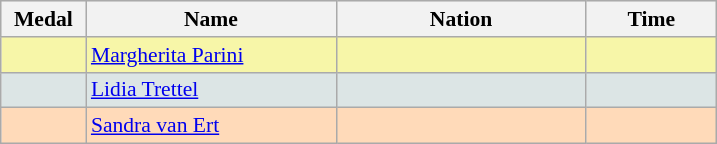<table class=wikitable style="border:1px solid #AAAAAA;font-size:90%">
<tr bgcolor="#E4E4E4">
<th width=50>Medal</th>
<th width=160>Name</th>
<th width=160>Nation</th>
<th width=80>Time</th>
</tr>
<tr bgcolor="#F7F6A8">
<td align="center"></td>
<td><a href='#'>Margherita Parini</a></td>
<td></td>
<td align="center"></td>
</tr>
<tr bgcolor="#DCE5E5">
<td align="center"></td>
<td><a href='#'>Lidia Trettel</a></td>
<td></td>
<td align="center"></td>
</tr>
<tr bgcolor="#FFDAB9">
<td align="center"></td>
<td><a href='#'>Sandra van Ert</a></td>
<td></td>
<td align="center"></td>
</tr>
</table>
